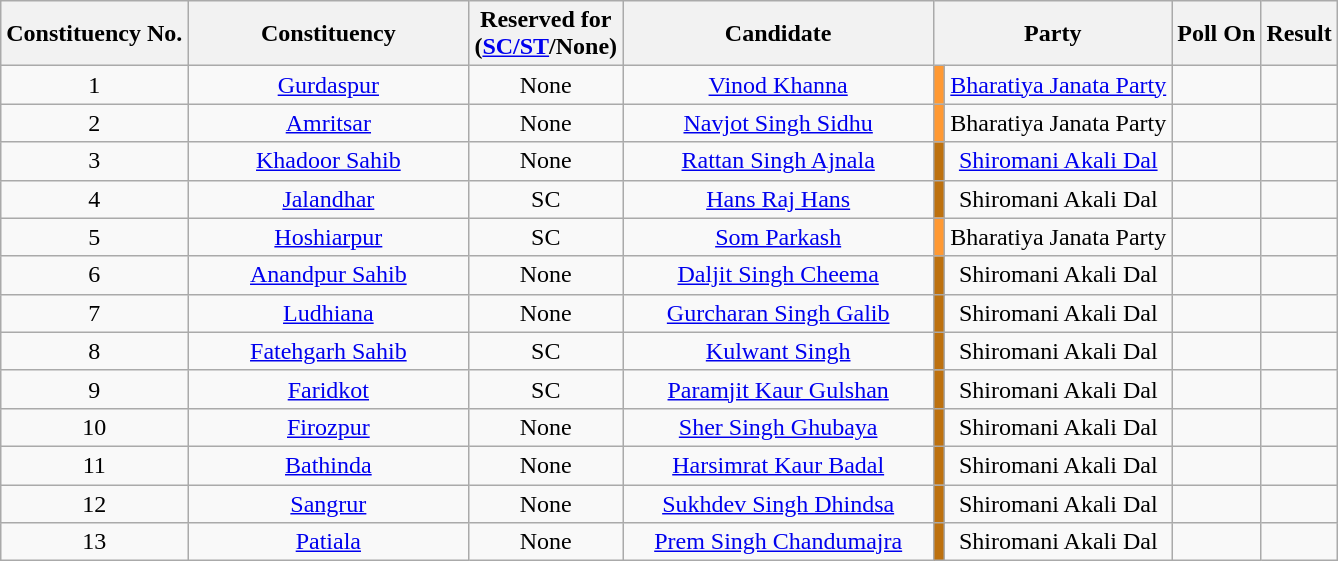<table class="wikitable sortable" style="text-align:center">
<tr>
<th>Constituency No.</th>
<th style="width:180px;">Constituency</th>
<th>Reserved for<br>(<a href='#'>SC/ST</a>/None)</th>
<th style="width:200px;">Candidate</th>
<th colspan="2">Party</th>
<th>Poll On</th>
<th>Result</th>
</tr>
<tr>
<td style="text-align:center;">1</td>
<td><a href='#'>Gurdaspur</a></td>
<td>None</td>
<td><a href='#'>Vinod Khanna</a></td>
<td bgcolor=#FF9933></td>
<td><a href='#'>Bharatiya Janata Party</a></td>
<td></td>
<td></td>
</tr>
<tr>
<td style="text-align:center;">2</td>
<td><a href='#'>Amritsar</a></td>
<td>None</td>
<td><a href='#'>Navjot Singh Sidhu</a></td>
<td bgcolor=#FF9933></td>
<td>Bharatiya Janata Party</td>
<td></td>
<td></td>
</tr>
<tr>
<td style="text-align:center;">3</td>
<td><a href='#'>Khadoor Sahib</a></td>
<td>None</td>
<td><a href='#'>Rattan Singh Ajnala</a></td>
<td bgcolor=#BD710F></td>
<td><a href='#'>Shiromani Akali Dal</a></td>
<td></td>
<td></td>
</tr>
<tr>
<td style="text-align:center;">4</td>
<td><a href='#'>Jalandhar</a></td>
<td>SC</td>
<td><a href='#'>Hans Raj Hans</a></td>
<td bgcolor=#BD710F></td>
<td>Shiromani Akali Dal</td>
<td></td>
<td></td>
</tr>
<tr>
<td style="text-align:center;">5</td>
<td><a href='#'>Hoshiarpur</a></td>
<td>SC</td>
<td><a href='#'>Som Parkash</a></td>
<td bgcolor=#FF9933></td>
<td>Bharatiya Janata Party</td>
<td></td>
<td></td>
</tr>
<tr>
<td style="text-align:center;">6</td>
<td><a href='#'>Anandpur Sahib</a></td>
<td>None</td>
<td><a href='#'>Daljit Singh Cheema</a></td>
<td bgcolor=#BD710F></td>
<td>Shiromani Akali Dal</td>
<td></td>
<td></td>
</tr>
<tr>
<td style="text-align:center;">7</td>
<td><a href='#'>Ludhiana</a></td>
<td>None</td>
<td><a href='#'>Gurcharan Singh Galib</a></td>
<td bgcolor=#BD710F></td>
<td>Shiromani Akali Dal</td>
<td></td>
<td></td>
</tr>
<tr>
<td style="text-align:center;">8</td>
<td><a href='#'>Fatehgarh Sahib</a></td>
<td>SC</td>
<td><a href='#'>Kulwant Singh</a></td>
<td bgcolor=#BD710F></td>
<td>Shiromani Akali Dal</td>
<td></td>
<td></td>
</tr>
<tr>
<td style="text-align:center;">9</td>
<td><a href='#'>Faridkot</a></td>
<td>SC</td>
<td><a href='#'>Paramjit Kaur Gulshan</a></td>
<td bgcolor=#BD710F></td>
<td>Shiromani Akali Dal</td>
<td></td>
<td></td>
</tr>
<tr>
<td style="text-align:center;">10</td>
<td><a href='#'>Firozpur</a></td>
<td>None</td>
<td><a href='#'>Sher Singh Ghubaya</a></td>
<td bgcolor=#BD710F></td>
<td>Shiromani Akali Dal</td>
<td></td>
<td></td>
</tr>
<tr>
<td style="text-align:center;">11</td>
<td><a href='#'>Bathinda</a></td>
<td>None</td>
<td><a href='#'>Harsimrat Kaur Badal</a></td>
<td bgcolor=#BD710F></td>
<td>Shiromani Akali Dal</td>
<td></td>
<td></td>
</tr>
<tr>
<td style="text-align:center;">12</td>
<td><a href='#'>Sangrur</a></td>
<td>None</td>
<td><a href='#'>Sukhdev Singh Dhindsa</a></td>
<td bgcolor=#BD710F></td>
<td>Shiromani Akali Dal</td>
<td></td>
<td></td>
</tr>
<tr>
<td style="text-align:center;">13</td>
<td><a href='#'>Patiala</a></td>
<td>None</td>
<td><a href='#'>Prem Singh Chandumajra</a></td>
<td bgcolor=#BD710F></td>
<td>Shiromani Akali Dal</td>
<td></td>
<td></td>
</tr>
</table>
